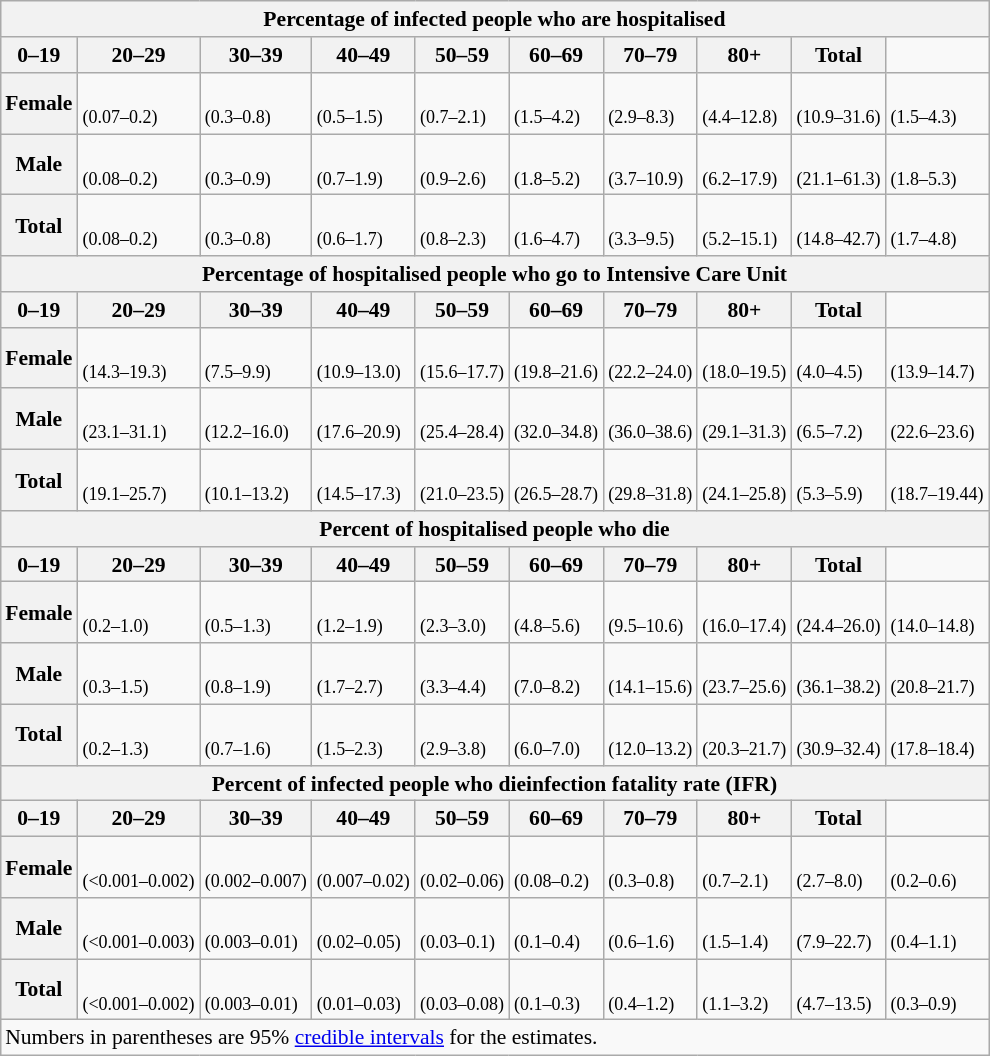<table class="wikitable collapsible collapsed" style="margin-left:1em; font-size: 90%; float:right; clear:right">
<tr>
<th colspan=10>Percentage of infected people who are hospitalised</th>
</tr>
<tr>
<th>0–19</th>
<th>20–29</th>
<th>30–39</th>
<th>40–49</th>
<th>50–59</th>
<th>60–69</th>
<th>70–79</th>
<th>80+</th>
<th>Total</th>
</tr>
<tr>
<th>Female</th>
<td><br><small>(0.07–0.2)</small></td>
<td><br><small>(0.3–0.8)</small></td>
<td><br><small>(0.5–1.5)</small></td>
<td><br><small>(0.7–2.1)</small></td>
<td><br><small>(1.5–4.2)</small></td>
<td><br><small>(2.9–8.3)</small></td>
<td><br><small>(4.4–12.8)</small></td>
<td><br><small>(10.9–31.6)</small></td>
<td><br><small>(1.5–4.3)</small></td>
</tr>
<tr>
<th>Male</th>
<td><br><small>(0.08–0.2)</small></td>
<td><br><small>(0.3–0.9)</small></td>
<td><br><small>(0.7–1.9)</small></td>
<td><br><small>(0.9–2.6)</small></td>
<td><br><small>(1.8–5.2)</small></td>
<td><br><small>(3.7–10.9)</small></td>
<td><br><small>(6.2–17.9)</small></td>
<td><br><small>(21.1–61.3)</small></td>
<td><br><small>(1.8–5.3)</small></td>
</tr>
<tr>
<th>Total</th>
<td><br><small>(0.08–0.2)</small></td>
<td><br><small>(0.3–0.8)</small></td>
<td><br><small>(0.6–1.7)</small></td>
<td><br><small>(0.8–2.3)</small></td>
<td><br><small>(1.6–4.7)</small></td>
<td><br><small>(3.3–9.5)</small></td>
<td><br><small>(5.2–15.1)</small></td>
<td><br><small>(14.8–42.7)</small></td>
<td><br><small>(1.7–4.8)</small></td>
</tr>
<tr>
<th colspan=10>Percentage of hospitalised people who go to Intensive Care Unit</th>
</tr>
<tr>
<th>0–19</th>
<th>20–29</th>
<th>30–39</th>
<th>40–49</th>
<th>50–59</th>
<th>60–69</th>
<th>70–79</th>
<th>80+</th>
<th>Total</th>
</tr>
<tr>
<th>Female</th>
<td><br><small>(14.3–19.3)</small></td>
<td><br><small>(7.5–9.9)</small></td>
<td><br><small>(10.9–13.0)</small></td>
<td><br><small>(15.6–17.7)</small></td>
<td><br><small>(19.8–21.6)</small></td>
<td><br><small>(22.2–24.0)</small></td>
<td><br><small>(18.0–19.5)</small></td>
<td><br><small>(4.0–4.5)</small></td>
<td><br><small>(13.9–14.7)</small></td>
</tr>
<tr>
<th>Male</th>
<td><br><small>(23.1–31.1)</small></td>
<td><br><small>(12.2–16.0)</small></td>
<td><br><small>(17.6–20.9)</small></td>
<td><br><small>(25.4–28.4)</small></td>
<td><br><small>(32.0–34.8)</small></td>
<td><br><small>(36.0–38.6)</small></td>
<td><br><small>(29.1–31.3)</small></td>
<td><br><small>(6.5–7.2)</small></td>
<td><br><small>(22.6–23.6)</small></td>
</tr>
<tr>
<th>Total</th>
<td><br><small>(19.1–25.7)</small></td>
<td><br><small>(10.1–13.2)</small></td>
<td><br><small>(14.5–17.3)</small></td>
<td><br><small>(21.0–23.5)</small></td>
<td><br><small>(26.5–28.7)</small></td>
<td><br><small>(29.8–31.8)</small></td>
<td><br><small>(24.1–25.8)</small></td>
<td><br><small>(5.3–5.9)</small></td>
<td><br><small>(18.7–19.44)</small></td>
</tr>
<tr>
<th colspan=10>Percent of hospitalised people who die</th>
</tr>
<tr>
<th>0–19</th>
<th>20–29</th>
<th>30–39</th>
<th>40–49</th>
<th>50–59</th>
<th>60–69</th>
<th>70–79</th>
<th>80+</th>
<th>Total</th>
</tr>
<tr>
<th>Female</th>
<td><br><small>(0.2–1.0)</small></td>
<td><br><small>(0.5–1.3)</small></td>
<td><br><small>(1.2–1.9)</small></td>
<td><br><small>(2.3–3.0)</small></td>
<td><br><small>(4.8–5.6)</small></td>
<td><br><small>(9.5–10.6)</small></td>
<td><br><small>(16.0–17.4)</small></td>
<td><br><small>(24.4–26.0)</small></td>
<td><br><small>(14.0–14.8)</small></td>
</tr>
<tr>
<th>Male</th>
<td><br><small>(0.3–1.5)</small></td>
<td><br><small>(0.8–1.9)</small></td>
<td><br><small>(1.7–2.7)</small></td>
<td><br><small>(3.3–4.4)</small></td>
<td><br><small>(7.0–8.2)</small></td>
<td><br><small>(14.1–15.6)</small></td>
<td><br><small>(23.7–25.6)</small></td>
<td><br><small>(36.1–38.2)</small></td>
<td><br><small>(20.8–21.7)</small></td>
</tr>
<tr>
<th>Total</th>
<td><br><small>(0.2–1.3)</small></td>
<td><br><small>(0.7–1.6)</small></td>
<td><br><small>(1.5–2.3)</small></td>
<td><br><small>(2.9–3.8)</small></td>
<td><br><small>(6.0–7.0)</small></td>
<td><br><small>(12.0–13.2)</small></td>
<td><br><small>(20.3–21.7)</small></td>
<td><br><small>(30.9–32.4)</small></td>
<td><br><small>(17.8–18.4)</small></td>
</tr>
<tr>
<th colspan=10>Percent of infected people who dieinfection fatality rate (IFR)</th>
</tr>
<tr>
<th>0–19</th>
<th>20–29</th>
<th>30–39</th>
<th>40–49</th>
<th>50–59</th>
<th>60–69</th>
<th>70–79</th>
<th>80+</th>
<th>Total</th>
</tr>
<tr>
<th>Female</th>
<td><br><small>(<0.001–0.002)</small></td>
<td><br><small>(0.002–0.007)</small></td>
<td><br><small>(0.007–0.02)</small></td>
<td><br><small>(0.02–0.06)</small></td>
<td><br><small>(0.08–0.2)</small></td>
<td><br><small>(0.3–0.8)</small></td>
<td><br><small>(0.7–2.1)</small></td>
<td><br><small>(2.7–8.0)</small></td>
<td><br><small>(0.2–0.6)</small></td>
</tr>
<tr>
<th>Male</th>
<td><br><small>(<0.001–0.003)</small></td>
<td><br><small>(0.003–0.01)</small></td>
<td><br><small>(0.02–0.05)</small></td>
<td><br><small>(0.03–0.1)</small></td>
<td><br><small>(0.1–0.4)</small></td>
<td><br><small>(0.6–1.6)</small></td>
<td><br><small>(1.5–1.4)</small></td>
<td><br><small>(7.9–22.7)</small></td>
<td><br><small>(0.4–1.1)</small></td>
</tr>
<tr>
<th>Total</th>
<td><br><small>(<0.001–0.002)</small></td>
<td><br><small>(0.003–0.01)</small></td>
<td><br><small>(0.01–0.03)</small></td>
<td><br><small>(0.03–0.08)</small></td>
<td><br><small>(0.1–0.3)</small></td>
<td><br><small>(0.4–1.2)</small></td>
<td><br><small>(1.1–3.2)</small></td>
<td><br><small>(4.7–13.5)</small></td>
<td><br><small>(0.3–0.9)</small></td>
</tr>
<tr>
<td colspan=10>Numbers in parentheses are 95% <a href='#'>credible intervals</a> for the estimates.</td>
</tr>
</table>
